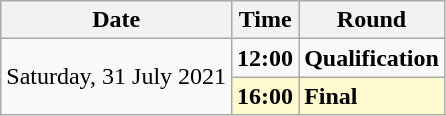<table class="wikitable">
<tr>
<th>Date</th>
<th>Time</th>
<th>Round</th>
</tr>
<tr>
<td rowspan=2>Saturday, 31 July 2021</td>
<td><strong>12:00</strong></td>
<td><strong>Qualification</strong></td>
</tr>
<tr style=background:lemonchiffon>
<td><strong>16:00</strong></td>
<td><strong>Final</strong></td>
</tr>
</table>
